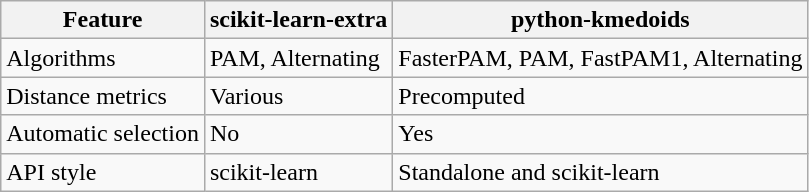<table class="wikitable">
<tr>
<th>Feature</th>
<th>scikit-learn-extra</th>
<th>python-kmedoids</th>
</tr>
<tr>
<td>Algorithms</td>
<td>PAM, Alternating</td>
<td>FasterPAM, PAM, FastPAM1, Alternating</td>
</tr>
<tr>
<td>Distance metrics</td>
<td>Various</td>
<td>Precomputed</td>
</tr>
<tr>
<td>Automatic selection</td>
<td>No</td>
<td>Yes</td>
</tr>
<tr>
<td>API style</td>
<td>scikit-learn</td>
<td>Standalone and scikit-learn</td>
</tr>
</table>
